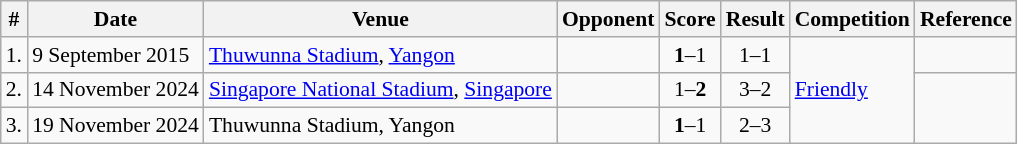<table class="wikitable" style="font-size:90%">
<tr>
<th>#</th>
<th>Date</th>
<th>Venue</th>
<th>Opponent</th>
<th>Score</th>
<th>Result</th>
<th>Competition</th>
<th>Reference</th>
</tr>
<tr>
<td>1.</td>
<td>9 September 2015</td>
<td><a href='#'>Thuwunna Stadium</a>, <a href='#'>Yangon</a></td>
<td></td>
<td style="text-align:center;"><strong>1</strong>–1</td>
<td style="text-align:center;">1–1</td>
<td rowspan="3"><a href='#'>Friendly</a></td>
<td></td>
</tr>
<tr>
<td>2.</td>
<td>14 November 2024</td>
<td><a href='#'>Singapore National Stadium</a>, <a href='#'>Singapore</a></td>
<td></td>
<td style="text-align:center;">1–<strong>2</strong></td>
<td style="text-align:center;">3–2</td>
</tr>
<tr>
<td>3.</td>
<td>19 November 2024</td>
<td>Thuwunna Stadium, Yangon</td>
<td></td>
<td style="text-align:center;"><strong>1</strong>–1</td>
<td style="text-align:center;">2–3</td>
</tr>
</table>
